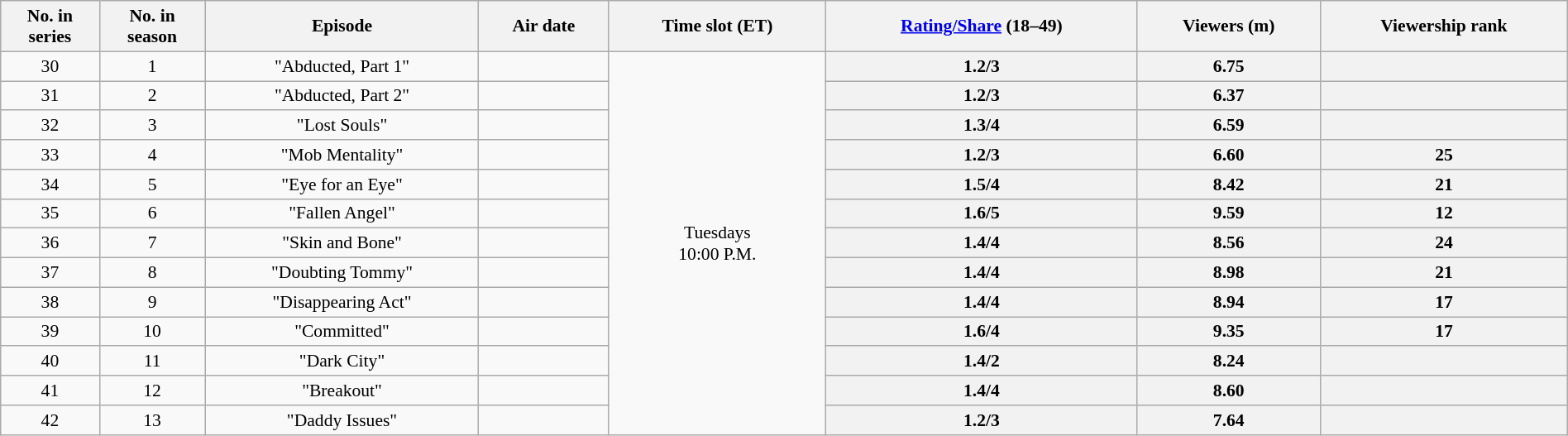<table class="wikitable" style="font-size:90%; text-align:center; width: 100%; margin-left: auto; margin-right: auto;">
<tr>
<th>No. in<br>series</th>
<th>No. in<br>season</th>
<th>Episode</th>
<th>Air date</th>
<th>Time slot (ET)</th>
<th><a href='#'>Rating/Share</a> (18–49)</th>
<th>Viewers (m)</th>
<th>Viewership rank</th>
</tr>
<tr>
<td style="text-align:center">30</td>
<td style="text-align:center">1</td>
<td>"Abducted, Part 1"</td>
<td></td>
<td style="text-align:center" rowspan=13>Tuesdays<br>10:00 P.M.</td>
<th style="text-align:center">1.2/3</th>
<th style="text-align:center">6.75</th>
<th></th>
</tr>
<tr>
<td style="text-align:center">31</td>
<td style="text-align:center">2</td>
<td>"Abducted, Part 2"</td>
<td></td>
<th style="text-align:center">1.2/3</th>
<th style="text-align:center">6.37</th>
<th></th>
</tr>
<tr>
<td style="text-align:center">32</td>
<td style="text-align:center">3</td>
<td>"Lost Souls"</td>
<td></td>
<th style="text-align:center">1.3/4</th>
<th style="text-align:center">6.59</th>
<th></th>
</tr>
<tr>
<td style="text-align:center">33</td>
<td style="text-align:center">4</td>
<td>"Mob Mentality"</td>
<td></td>
<th style="text-align:center">1.2/3</th>
<th style="text-align:center">6.60</th>
<th style="text-align:center">25</th>
</tr>
<tr>
<td style="text-align:center">34</td>
<td style="text-align:center">5</td>
<td>"Eye for an Eye"</td>
<td></td>
<th style="text-align:center">1.5/4</th>
<th style="text-align:center">8.42</th>
<th style="text-align:center">21</th>
</tr>
<tr>
<td style="text-align:center">35</td>
<td style="text-align:center">6</td>
<td>"Fallen Angel"</td>
<td></td>
<th style="text-align:center">1.6/5</th>
<th style="text-align:center">9.59</th>
<th style="text-align:center">12</th>
</tr>
<tr>
<td style="text-align:center">36</td>
<td style="text-align:center">7</td>
<td>"Skin and Bone"</td>
<td></td>
<th style="text-align:center">1.4/4</th>
<th style="text-align:center">8.56</th>
<th style="text-align:center">24</th>
</tr>
<tr>
<td style="text-align:center">37</td>
<td style="text-align:center">8</td>
<td>"Doubting Tommy"</td>
<td></td>
<th style="text-align:center">1.4/4</th>
<th style="text-align:center">8.98</th>
<th style="text-align:center">21</th>
</tr>
<tr>
<td style="text-align:center">38</td>
<td style="text-align:center">9</td>
<td>"Disappearing Act"</td>
<td></td>
<th style="text-align:center">1.4/4</th>
<th style="text-align:center">8.94</th>
<th style="text-align:center">17</th>
</tr>
<tr>
<td style="text-align:center">39</td>
<td style="text-align:center">10</td>
<td>"Committed"</td>
<td></td>
<th style="text-align:center">1.6/4</th>
<th style="text-align:center">9.35</th>
<th style="text-align:center">17</th>
</tr>
<tr>
<td style="text-align:center">40</td>
<td style="text-align:center">11</td>
<td>"Dark City"</td>
<td></td>
<th style="text-align:center">1.4/2</th>
<th style="text-align:center">8.24</th>
<th></th>
</tr>
<tr>
<td style="text-align:center">41</td>
<td style="text-align:center">12</td>
<td>"Breakout"</td>
<td></td>
<th style="text-align:center">1.4/4</th>
<th style="text-align:center">8.60</th>
<th></th>
</tr>
<tr>
<td style="text-align:center">42</td>
<td style="text-align:center">13</td>
<td>"Daddy Issues"</td>
<td></td>
<th style="text-align:center">1.2/3</th>
<th style="text-align:center">7.64</th>
<th></th>
</tr>
</table>
